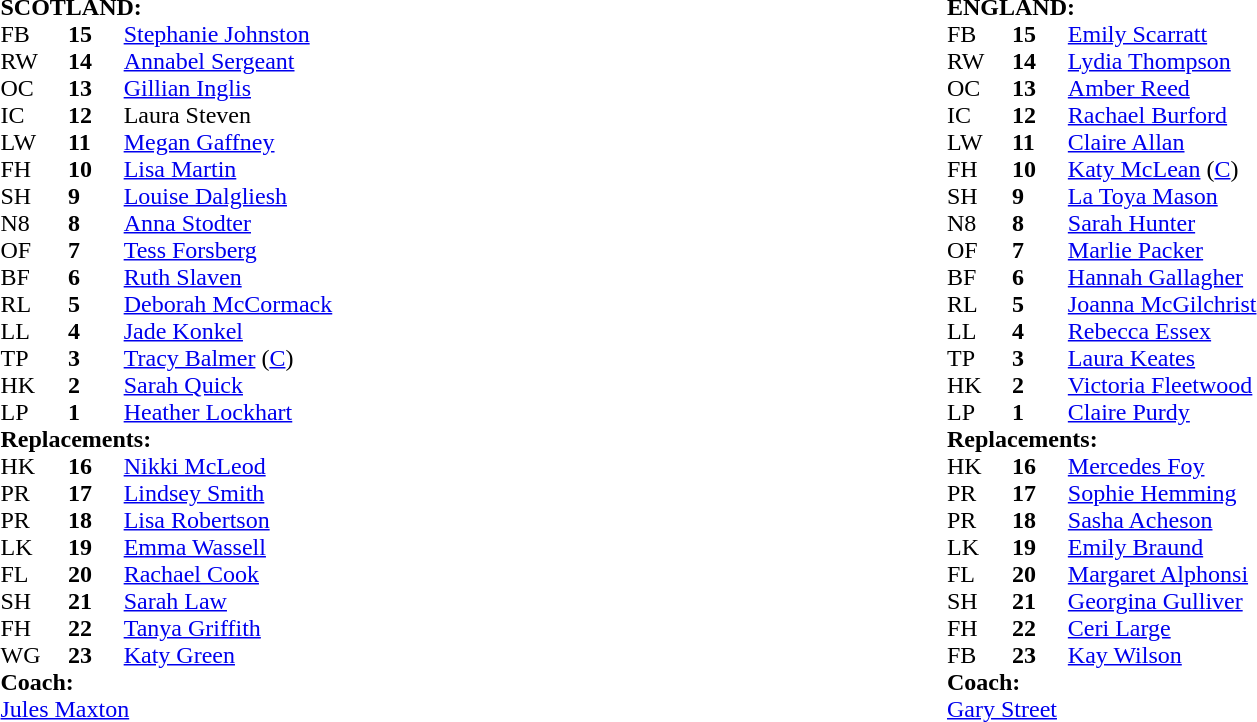<table style="width:100%">
<tr>
<td width="50%"><br><table cellspacing="0" cellpadding="0">
<tr>
<td colspan="4"><strong>SCOTLAND:</strong></td>
</tr>
<tr>
<th width="3%"></th>
<th width="3%"></th>
<th width="22%"></th>
<th width="22%"></th>
</tr>
<tr>
<td>FB</td>
<td><strong>15</strong></td>
<td><a href='#'>Stephanie Johnston</a></td>
</tr>
<tr>
<td>RW</td>
<td><strong>14</strong></td>
<td><a href='#'>Annabel Sergeant</a></td>
</tr>
<tr>
<td>OC</td>
<td><strong>13</strong></td>
<td><a href='#'>Gillian Inglis</a></td>
</tr>
<tr>
<td>IC</td>
<td><strong>12</strong></td>
<td>Laura Steven</td>
</tr>
<tr>
<td>LW</td>
<td><strong>11</strong></td>
<td><a href='#'>Megan Gaffney</a></td>
<td></td>
</tr>
<tr>
<td>FH</td>
<td><strong>10</strong></td>
<td><a href='#'>Lisa Martin</a></td>
<td></td>
</tr>
<tr>
<td>SH</td>
<td><strong>9</strong></td>
<td><a href='#'>Louise Dalgliesh</a></td>
<td></td>
</tr>
<tr>
<td>N8</td>
<td><strong>8</strong></td>
<td><a href='#'>Anna Stodter</a></td>
</tr>
<tr>
<td>OF</td>
<td><strong>7</strong></td>
<td><a href='#'>Tess Forsberg</a></td>
</tr>
<tr>
<td>BF</td>
<td><strong>6</strong></td>
<td><a href='#'>Ruth Slaven</a></td>
</tr>
<tr>
<td>RL</td>
<td><strong>5</strong></td>
<td><a href='#'>Deborah McCormack</a></td>
<td></td>
</tr>
<tr>
<td>LL</td>
<td><strong>4</strong></td>
<td><a href='#'>Jade Konkel</a></td>
<td></td>
</tr>
<tr>
<td>TP</td>
<td><strong>3</strong></td>
<td><a href='#'>Tracy Balmer</a> (<a href='#'>C</a>)</td>
<td></td>
</tr>
<tr>
<td>HK</td>
<td><strong>2</strong></td>
<td><a href='#'>Sarah Quick</a></td>
<td></td>
</tr>
<tr>
<td>LP</td>
<td><strong>1</strong></td>
<td><a href='#'>Heather Lockhart</a></td>
<td></td>
</tr>
<tr>
<td colspan=4><strong>Replacements:</strong></td>
</tr>
<tr>
<td>HK</td>
<td><strong>16</strong></td>
<td><a href='#'>Nikki McLeod</a></td>
<td></td>
</tr>
<tr>
<td>PR</td>
<td><strong>17</strong></td>
<td><a href='#'>Lindsey Smith</a></td>
<td></td>
</tr>
<tr>
<td>PR</td>
<td><strong>18</strong></td>
<td><a href='#'>Lisa Robertson</a></td>
<td></td>
</tr>
<tr>
<td>LK</td>
<td><strong>19</strong></td>
<td><a href='#'>Emma Wassell</a></td>
<td></td>
</tr>
<tr>
<td>FL</td>
<td><strong>20</strong></td>
<td><a href='#'>Rachael Cook</a></td>
<td></td>
</tr>
<tr>
<td>SH</td>
<td><strong>21</strong></td>
<td><a href='#'>Sarah Law</a></td>
<td></td>
</tr>
<tr>
<td>FH</td>
<td><strong>22</strong></td>
<td><a href='#'>Tanya Griffith</a></td>
<td></td>
</tr>
<tr>
<td>WG</td>
<td><strong>23</strong></td>
<td><a href='#'>Katy Green</a></td>
<td></td>
</tr>
<tr>
<td colspan="4"><strong>Coach:</strong></td>
</tr>
<tr>
<td colspan="4"> <a href='#'>Jules Maxton</a></td>
</tr>
<tr>
</tr>
</table>
</td>
<td width="50%"><br><table cellspacing="0" cellpadding="0">
<tr>
<td colspan="4"><strong>ENGLAND:</strong></td>
</tr>
<tr>
<th width="3%"></th>
<th width="3%"></th>
<th width="22%"></th>
<th width="22%"></th>
</tr>
<tr>
<td>FB</td>
<td><strong>15</strong></td>
<td><a href='#'>Emily Scarratt</a></td>
</tr>
<tr>
<td>RW</td>
<td><strong>14</strong></td>
<td><a href='#'>Lydia Thompson</a></td>
<td></td>
</tr>
<tr>
<td>OC</td>
<td><strong>13</strong></td>
<td><a href='#'>Amber Reed</a></td>
</tr>
<tr>
<td>IC</td>
<td><strong>12</strong></td>
<td><a href='#'>Rachael Burford</a></td>
<td></td>
</tr>
<tr>
<td>LW</td>
<td><strong>11</strong></td>
<td><a href='#'>Claire Allan</a></td>
</tr>
<tr>
<td>FH</td>
<td><strong>10</strong></td>
<td><a href='#'>Katy McLean</a> (<a href='#'>C</a>)</td>
</tr>
<tr>
<td>SH</td>
<td><strong>9</strong></td>
<td><a href='#'>La Toya Mason</a></td>
<td></td>
</tr>
<tr>
<td>N8</td>
<td><strong>8</strong></td>
<td><a href='#'>Sarah Hunter</a></td>
<td></td>
</tr>
<tr>
<td>OF</td>
<td><strong>7</strong></td>
<td><a href='#'>Marlie Packer</a></td>
<td></td>
</tr>
<tr>
<td>BF</td>
<td><strong>6</strong></td>
<td><a href='#'>Hannah Gallagher</a></td>
</tr>
<tr>
<td>RL</td>
<td><strong>5</strong></td>
<td><a href='#'>Joanna McGilchrist</a></td>
</tr>
<tr>
<td>LL</td>
<td><strong>4</strong></td>
<td><a href='#'>Rebecca Essex</a></td>
</tr>
<tr>
<td>TP</td>
<td><strong>3</strong></td>
<td><a href='#'>Laura Keates</a></td>
<td></td>
</tr>
<tr>
<td>HK</td>
<td><strong>2</strong></td>
<td><a href='#'>Victoria Fleetwood</a></td>
<td></td>
</tr>
<tr>
<td>LP</td>
<td><strong>1</strong></td>
<td><a href='#'>Claire Purdy</a></td>
<td></td>
</tr>
<tr>
<td colspan=4><strong>Replacements:</strong></td>
</tr>
<tr>
<td>HK</td>
<td><strong>16</strong></td>
<td><a href='#'>Mercedes Foy</a></td>
<td></td>
</tr>
<tr>
<td>PR</td>
<td><strong>17</strong></td>
<td><a href='#'>Sophie Hemming</a></td>
<td></td>
</tr>
<tr>
<td>PR</td>
<td><strong>18</strong></td>
<td><a href='#'>Sasha Acheson</a></td>
<td></td>
</tr>
<tr>
<td>LK</td>
<td><strong>19</strong></td>
<td><a href='#'>Emily Braund</a></td>
<td></td>
</tr>
<tr>
<td>FL</td>
<td><strong>20</strong></td>
<td><a href='#'>Margaret Alphonsi</a></td>
<td></td>
</tr>
<tr>
<td>SH</td>
<td><strong>21</strong></td>
<td><a href='#'>Georgina Gulliver</a></td>
<td></td>
</tr>
<tr>
<td>FH</td>
<td><strong>22</strong></td>
<td><a href='#'>Ceri Large</a></td>
<td></td>
</tr>
<tr>
<td>FB</td>
<td><strong>23</strong></td>
<td><a href='#'>Kay Wilson</a></td>
<td></td>
</tr>
<tr>
<td colspan="4"><strong>Coach:</strong></td>
</tr>
<tr>
<td colspan="4"> <a href='#'>Gary Street</a></td>
</tr>
<tr>
</tr>
</table>
</td>
</tr>
</table>
